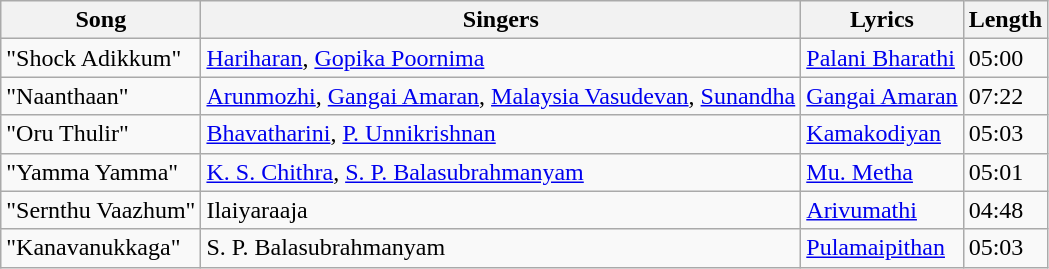<table class="wikitable">
<tr>
<th>Song</th>
<th>Singers</th>
<th>Lyrics</th>
<th>Length</th>
</tr>
<tr>
<td>"Shock Adikkum"</td>
<td><a href='#'>Hariharan</a>, <a href='#'>Gopika Poornima</a></td>
<td><a href='#'>Palani Bharathi</a></td>
<td>05:00</td>
</tr>
<tr>
<td>"Naanthaan"</td>
<td><a href='#'>Arunmozhi</a>, <a href='#'>Gangai Amaran</a>, <a href='#'>Malaysia Vasudevan</a>, <a href='#'>Sunandha</a></td>
<td><a href='#'>Gangai Amaran</a></td>
<td>07:22</td>
</tr>
<tr>
<td>"Oru Thulir"</td>
<td><a href='#'>Bhavatharini</a>, <a href='#'>P. Unnikrishnan</a></td>
<td><a href='#'>Kamakodiyan</a></td>
<td>05:03</td>
</tr>
<tr>
<td>"Yamma Yamma"</td>
<td><a href='#'>K. S. Chithra</a>, <a href='#'>S. P. Balasubrahmanyam</a></td>
<td><a href='#'>Mu. Metha</a></td>
<td>05:01</td>
</tr>
<tr>
<td>"Sernthu Vaazhum"</td>
<td>Ilaiyaraaja</td>
<td><a href='#'>Arivumathi</a></td>
<td>04:48</td>
</tr>
<tr>
<td>"Kanavanukkaga"</td>
<td>S. P. Balasubrahmanyam</td>
<td><a href='#'>Pulamaipithan</a></td>
<td>05:03</td>
</tr>
</table>
